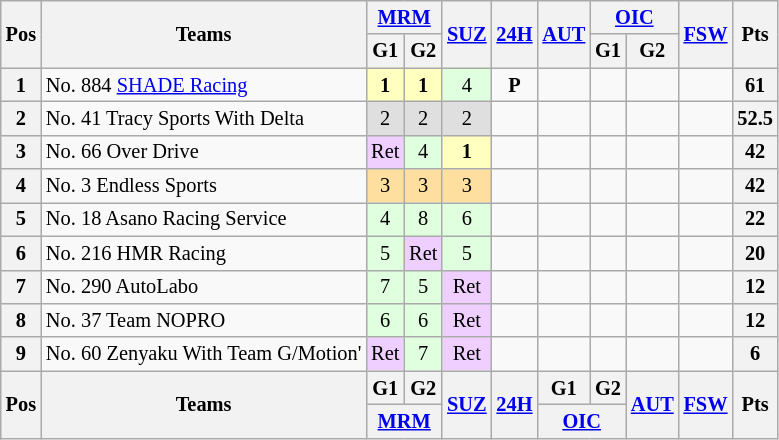<table class="wikitable" style="font-size:85%; text-align:center">
<tr>
<th rowspan=2>Pos</th>
<th rowspan=2>Teams</th>
<th colspan=2><a href='#'>MRM</a></th>
<th rowspan=2><a href='#'>SUZ</a></th>
<th rowspan=2><a href='#'>24H</a></th>
<th rowspan=2><a href='#'>AUT</a></th>
<th colspan=2><a href='#'>OIC</a></th>
<th rowspan=2><a href='#'>FSW</a></th>
<th rowspan=2>Pts</th>
</tr>
<tr>
<th>G1</th>
<th>G2</th>
<th>G1</th>
<th>G2</th>
</tr>
<tr>
<th>1</th>
<td align="left"> No. 884 <a href='#'>SHADE Racing</a></td>
<td style="background:#FFFFBF;"><strong>1</strong></td>
<td style="background:#FFFFBF;"><strong>1</strong></td>
<td style="background:#DFFFDF;">4</td>
<td><strong>P</strong></td>
<td></td>
<td></td>
<td></td>
<td></td>
<th>61</th>
</tr>
<tr>
<th>2</th>
<td align="left"> No. 41 Tracy Sports With Delta</td>
<td style="background:#DFDFDF;">2</td>
<td style="background:#DFDFDF;">2</td>
<td style="background:#DFDFDF;">2</td>
<td></td>
<td></td>
<td></td>
<td></td>
<td></td>
<th>52.5</th>
</tr>
<tr>
<th>3</th>
<td align="left"> No. 66 Over Drive</td>
<td style="background:#EFCFFF;">Ret</td>
<td style="background:#DFFFDF;">4</td>
<td style="background:#FFFFBF;"><strong>1</strong></td>
<td></td>
<td></td>
<td></td>
<td></td>
<td></td>
<th>42</th>
</tr>
<tr>
<th>4</th>
<td align="left"> No. 3 Endless Sports</td>
<td style="background:#FFDF9F;">3</td>
<td style="background:#FFDF9F;">3</td>
<td style="background:#FFDF9F;">3</td>
<td></td>
<td></td>
<td></td>
<td></td>
<td></td>
<th>42</th>
</tr>
<tr>
<th>5</th>
<td align="left"> No. 18 Asano Racing Service</td>
<td style="background:#DFFFDF;">4</td>
<td style="background:#DFFFDF;">8</td>
<td style="background:#DFFFDF;">6</td>
<td></td>
<td></td>
<td></td>
<td></td>
<td></td>
<th>22</th>
</tr>
<tr>
<th>6</th>
<td align="left"> No. 216 HMR Racing</td>
<td style="background:#DFFFDF;">5</td>
<td style="background:#EFCFFF;">Ret</td>
<td style="background:#DFFFDF;">5</td>
<td></td>
<td></td>
<td></td>
<td></td>
<td></td>
<th>20</th>
</tr>
<tr>
<th>7</th>
<td align="left"> No. 290 AutoLabo</td>
<td style="background:#DFFFDF;">7</td>
<td style="background:#DFFFDF;">5</td>
<td style="background:#EFCFFF;">Ret</td>
<td></td>
<td></td>
<td></td>
<td></td>
<td></td>
<th>12</th>
</tr>
<tr>
<th>8</th>
<td align="left"> No. 37 Team NOPRO</td>
<td style="background:#DFFFDF;">6</td>
<td style="background:#DFFFDF;">6</td>
<td style="background:#EFCFFF;">Ret</td>
<td></td>
<td></td>
<td></td>
<td></td>
<td></td>
<th>12</th>
</tr>
<tr>
<th>9</th>
<td align="left"> No. 60 Zenyaku With Team G/Motion'</td>
<td style="background:#EFCFFF;">Ret</td>
<td style="background:#DFFFDF;">7</td>
<td style="background:#EFCFFF;">Ret</td>
<td></td>
<td></td>
<td></td>
<td></td>
<td></td>
<th>6</th>
</tr>
<tr>
<th rowspan=2>Pos</th>
<th rowspan=2>Teams</th>
<th>G1</th>
<th>G2</th>
<th rowspan=2><a href='#'>SUZ</a></th>
<th rowspan=2><a href='#'>24H</a></th>
<th>G1</th>
<th>G2</th>
<th rowspan=2><a href='#'>AUT</a></th>
<th rowspan=2><a href='#'>FSW</a></th>
<th rowspan=2>Pts</th>
</tr>
<tr>
<th colspan=2><a href='#'>MRM</a></th>
<th colspan=2><a href='#'>OIC</a></th>
</tr>
</table>
